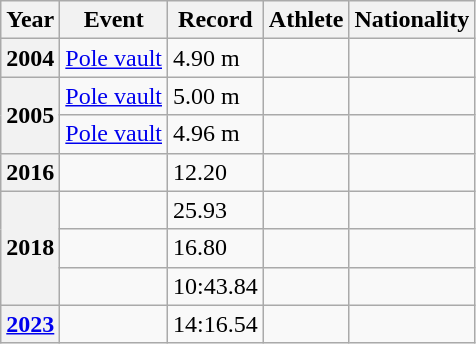<table class="wikitable sortable plainrowheaders">
<tr>
<th scope="col">Year</th>
<th scope="col">Event</th>
<th scope="col">Record</th>
<th scope="col">Athlete</th>
<th scope="col">Nationality</th>
</tr>
<tr>
<th scope="row"><strong>2004</strong></th>
<td><a href='#'>Pole vault</a></td>
<td>4.90 m</td>
<td></td>
<td></td>
</tr>
<tr>
<th scope="rowgroup" rowspan="2"><strong>2005</strong></th>
<td><a href='#'>Pole vault</a></td>
<td>5.00 m</td>
<td></td>
<td></td>
</tr>
<tr>
<td><a href='#'>Pole vault</a></td>
<td>4.96 m</td>
<td></td>
<td></td>
</tr>
<tr>
<th scope="row"><strong>2016</strong></th>
<td></td>
<td>12.20 </td>
<td></td>
<td></td>
</tr>
<tr>
<th scope="rowgroup" rowspan="3"><strong>2018</strong></th>
<td></td>
<td>25.93</td>
<td></td>
<td></td>
</tr>
<tr>
<td></td>
<td>16.80</td>
<td></td>
<td></td>
</tr>
<tr>
<td></td>
<td>10:43.84</td>
<td></td>
<td></td>
</tr>
<tr>
<th scope="row"><strong><a href='#'>2023</a></strong></th>
<td></td>
<td>14:16.54 </td>
<td></td>
<td></td>
</tr>
</table>
